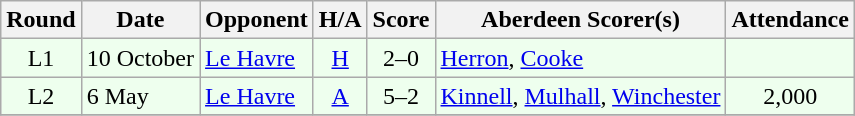<table class="wikitable" style="text-align:center">
<tr>
<th>Round</th>
<th>Date</th>
<th>Opponent</th>
<th>H/A</th>
<th>Score</th>
<th>Aberdeen Scorer(s)</th>
<th>Attendance</th>
</tr>
<tr bgcolor=#EEFFEE>
<td>L1</td>
<td align=left>10 October</td>
<td align=left><a href='#'>Le Havre</a></td>
<td><a href='#'>H</a></td>
<td>2–0</td>
<td align=left><a href='#'>Herron</a>, <a href='#'>Cooke</a></td>
<td></td>
</tr>
<tr bgcolor=#EEFFEE>
<td>L2</td>
<td align=left>6 May</td>
<td align=left><a href='#'>Le Havre</a></td>
<td><a href='#'>A</a></td>
<td>5–2</td>
<td align=left><a href='#'>Kinnell</a>, <a href='#'>Mulhall</a>, <a href='#'>Winchester</a></td>
<td>2,000</td>
</tr>
<tr>
</tr>
</table>
